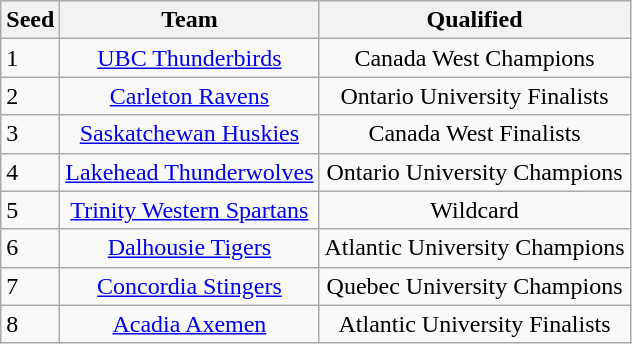<table class="wikitable sortable" style="text-align: center;">
<tr bgcolor="#efefef" align=center>
<th align=left>Seed</th>
<th align=left>Team</th>
<th align=left>Qualified</th>
</tr>
<tr align=center>
<td align=left>1</td>
<td><a href='#'>UBC Thunderbirds</a></td>
<td>Canada West Champions</td>
</tr>
<tr align=center>
<td align=left>2</td>
<td><a href='#'>Carleton Ravens</a></td>
<td>Ontario University Finalists</td>
</tr>
<tr align=center>
<td align=left>3</td>
<td><a href='#'>Saskatchewan Huskies</a></td>
<td>Canada West Finalists</td>
</tr>
<tr align=center>
<td align=left>4</td>
<td><a href='#'>Lakehead Thunderwolves</a></td>
<td>Ontario University Champions</td>
</tr>
<tr align=center>
<td align=left>5</td>
<td><a href='#'>Trinity Western Spartans</a></td>
<td>Wildcard</td>
</tr>
<tr align=center>
<td align=left>6</td>
<td><a href='#'>Dalhousie Tigers</a></td>
<td>Atlantic University Champions</td>
</tr>
<tr align=center>
<td align=left>7</td>
<td><a href='#'>Concordia Stingers</a></td>
<td>Quebec University Champions</td>
</tr>
<tr align=center>
<td align=left>8</td>
<td><a href='#'>Acadia Axemen</a></td>
<td>Atlantic University Finalists</td>
</tr>
</table>
